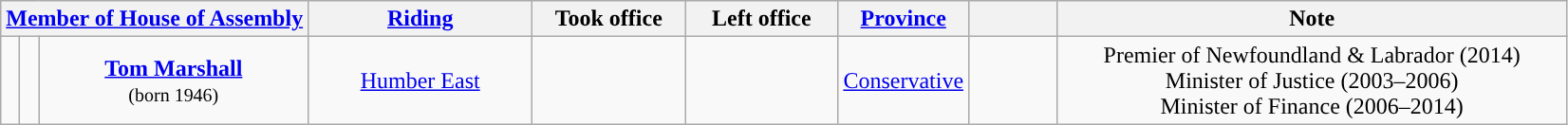<table class="wikitable sortable plainrowheaders" style="text-align:center">
<tr>
<th colspan="3" class=unsortable><a href='#'>Member of House of Assembly</a></th>
<th scope="col" width=150px><a href='#'>Riding</a></th>
<th scope="col" width=100px>Took office</th>
<th scope="col" width=100px>Left office</th>
<th scope="col" width=70px><a href='#'>Province</a></th>
<th scope="col" class=unsortable width=55px></th>
<th scope="col" class=unsortable width=350px>Note</th>
</tr>
<tr>
<td style="background:"></td>
<td></td>
<td><strong><a href='#'>Tom Marshall</a></strong><br><small>(born 1946)</small></td>
<td><a href='#'>Humber East</a></td>
<td></td>
<td></td>
<td><a href='#'>Conservative</a></td>
<td></td>
<td>Premier of Newfoundland & Labrador (2014)<br>Minister of Justice (2003–2006)<br>Minister of Finance (2006–2014)</td>
</tr>
</table>
